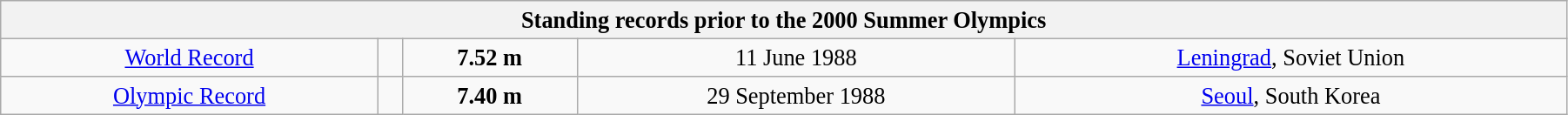<table class="wikitable" style=" text-align:center; font-size:110%;" width="95%">
<tr>
<th colspan="5">Standing records prior to the 2000 Summer Olympics</th>
</tr>
<tr>
<td><a href='#'>World Record</a></td>
<td></td>
<td><strong>7.52 m</strong></td>
<td>11 June 1988</td>
<td> <a href='#'>Leningrad</a>, Soviet Union</td>
</tr>
<tr>
<td><a href='#'>Olympic Record</a></td>
<td></td>
<td><strong>7.40 m</strong></td>
<td>29 September 1988</td>
<td> <a href='#'>Seoul</a>, South Korea</td>
</tr>
</table>
